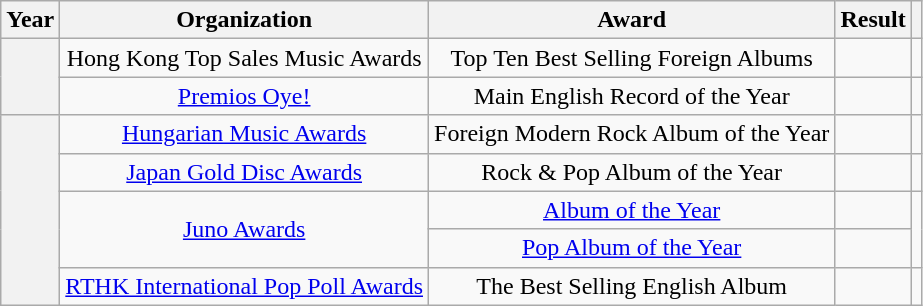<table class="wikitable plainrowheaders sortable collapsible" style="text-align:center">
<tr>
<th scope=col class="sortable">Year</th>
<th scope=col class="sortable">Organization</th>
<th scope=col class="sortable">Award</th>
<th scope=col class="sortable">Result</th>
<th scope=col class="unsortable"></th>
</tr>
<tr>
<th scope="row" rowspan="2"></th>
<td scope="row" rowspan="1">Hong Kong Top Sales Music Awards</td>
<td>Top Ten Best Selling Foreign Albums</td>
<td></td>
<td rowspan="1" style="text-align:center;"></td>
</tr>
<tr>
<td scope="row" rowspan="1"><a href='#'>Premios Oye!</a></td>
<td>Main English Record of the Year</td>
<td></td>
<td rowspan="1" style="text-align:center;"></td>
</tr>
<tr>
<th scope="row" rowspan="5"></th>
<td scope="row" rowspan="1"><a href='#'>Hungarian Music Awards</a></td>
<td>Foreign Modern Rock Album of the Year</td>
<td></td>
<td align=center></td>
</tr>
<tr>
<td scope="row" rowspan="1"><a href='#'>Japan Gold Disc Awards</a></td>
<td>Rock & Pop Album of the Year</td>
<td></td>
<td align=center></td>
</tr>
<tr>
<td scope="row" rowspan="2"><a href='#'>Juno Awards</a></td>
<td><a href='#'>Album of the Year</a></td>
<td></td>
<td rowspan="2" style="text-align:center;"></td>
</tr>
<tr>
<td><a href='#'>Pop Album of the Year</a></td>
<td></td>
</tr>
<tr>
<td scope="row" rowspan="1"><a href='#'>RTHK International Pop Poll Awards</a></td>
<td>The Best Selling English Album</td>
<td></td>
<td align=center></td>
</tr>
</table>
